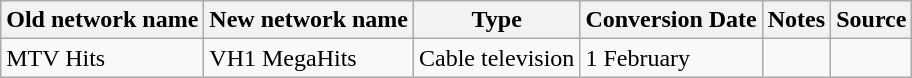<table class="wikitable">
<tr>
<th>Old network name</th>
<th>New network name</th>
<th>Type</th>
<th>Conversion Date</th>
<th>Notes</th>
<th>Source</th>
</tr>
<tr>
<td>MTV Hits</td>
<td>VH1 MegaHits</td>
<td>Cable television</td>
<td>1 February</td>
<td></td>
<td></td>
</tr>
</table>
